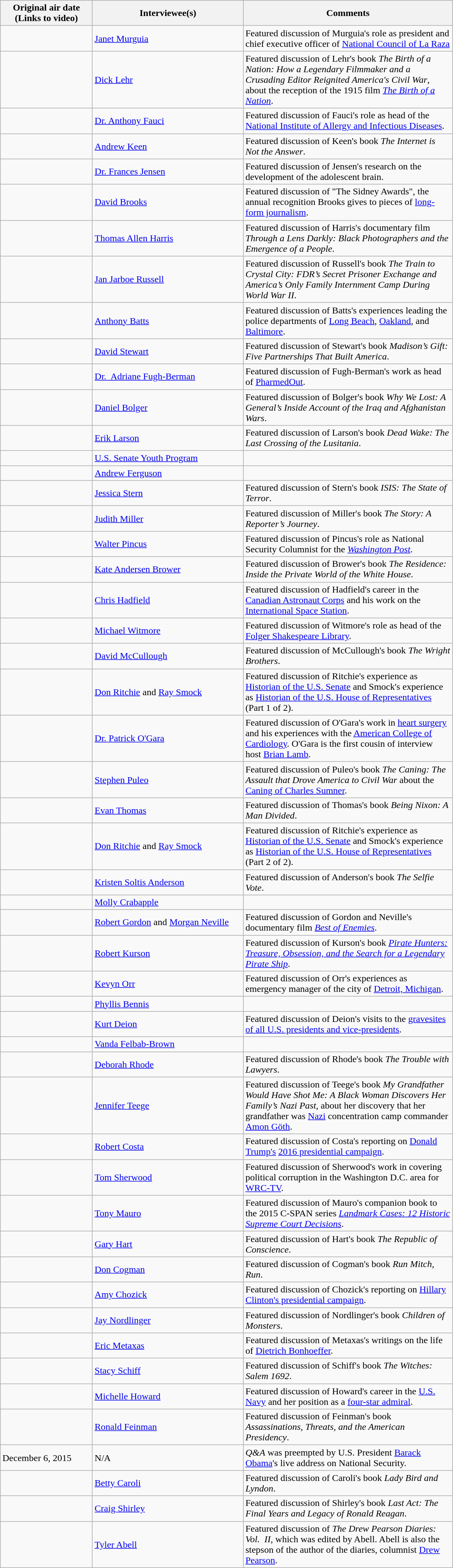<table class="wikitable">
<tr>
<th width="150">Original air date<br>(Links to video)</th>
<th width="250">Interviewee(s)</th>
<th width="350">Comments</th>
</tr>
<tr>
<td></td>
<td><a href='#'>Janet Murguia</a></td>
<td>Featured discussion of Murguia's role as president and chief executive officer of <a href='#'>National Council of La Raza</a></td>
</tr>
<tr>
<td></td>
<td><a href='#'>Dick Lehr</a></td>
<td>Featured discussion of Lehr's book <em>The Birth of a Nation: How a Legendary Filmmaker and a Crusading Editor Reignited America's Civil War</em>, about the reception of the 1915 film <em><a href='#'>The Birth of a Nation</a></em>.</td>
</tr>
<tr>
<td></td>
<td><a href='#'>Dr. Anthony Fauci</a></td>
<td>Featured discussion of Fauci's role as head of the <a href='#'>National Institute of Allergy and Infectious Diseases</a>.</td>
</tr>
<tr>
<td></td>
<td><a href='#'>Andrew Keen</a></td>
<td>Featured discussion of Keen's book <em>The Internet is Not the Answer</em>.</td>
</tr>
<tr>
<td></td>
<td><a href='#'>Dr. Frances Jensen</a></td>
<td>Featured discussion of Jensen's research on the development of the adolescent brain.</td>
</tr>
<tr>
<td></td>
<td><a href='#'>David Brooks</a></td>
<td>Featured discussion of "The Sidney Awards", the annual recognition Brooks gives to pieces of <a href='#'>long-form journalism</a>.</td>
</tr>
<tr>
<td></td>
<td><a href='#'>Thomas Allen Harris</a></td>
<td>Featured discussion of Harris's documentary film <em>Through a Lens Darkly: Black Photographers and the Emergence of a People</em>.</td>
</tr>
<tr>
<td></td>
<td><a href='#'>Jan Jarboe Russell</a></td>
<td>Featured discussion of Russell's book <em>The Train to Crystal City: FDR’s Secret Prisoner Exchange and America’s Only Family Internment Camp During World War II</em>.</td>
</tr>
<tr>
<td></td>
<td><a href='#'>Anthony Batts</a></td>
<td>Featured discussion of Batts's experiences leading the police departments of <a href='#'>Long Beach</a>, <a href='#'>Oakland</a>, and <a href='#'>Baltimore</a>.</td>
</tr>
<tr>
<td></td>
<td><a href='#'>David Stewart</a></td>
<td>Featured discussion of Stewart's book <em>Madison’s Gift: Five Partnerships That Built America</em>.</td>
</tr>
<tr>
<td></td>
<td><a href='#'>Dr. Adriane Fugh-Berman</a></td>
<td>Featured discussion of Fugh-Berman's work as head of <a href='#'>PharmedOut</a>.</td>
</tr>
<tr>
<td></td>
<td><a href='#'>Daniel Bolger</a></td>
<td>Featured discussion of Bolger's book <em>Why We Lost: A General’s Inside Account of the Iraq and Afghanistan Wars</em>.</td>
</tr>
<tr>
<td></td>
<td><a href='#'>Erik Larson</a></td>
<td>Featured discussion of Larson's book <em>Dead Wake: The Last Crossing of the Lusitania</em>.</td>
</tr>
<tr>
<td></td>
<td><a href='#'>U.S. Senate Youth Program</a></td>
<td></td>
</tr>
<tr>
<td></td>
<td><a href='#'>Andrew Ferguson</a></td>
<td></td>
</tr>
<tr>
<td></td>
<td><a href='#'>Jessica Stern</a></td>
<td>Featured discussion of Stern's book <em>ISIS: The State of Terror</em>.</td>
</tr>
<tr>
<td></td>
<td><a href='#'>Judith Miller</a></td>
<td>Featured discussion of Miller's book <em>The Story: A Reporter’s Journey</em>.</td>
</tr>
<tr>
<td></td>
<td><a href='#'>Walter Pincus</a></td>
<td>Featured discussion of Pincus's role as National Security Columnist for the <em><a href='#'>Washington Post</a></em>.</td>
</tr>
<tr>
<td></td>
<td><a href='#'>Kate Andersen Brower</a></td>
<td>Featured discussion of Brower's book <em>The Residence: Inside the Private World of the White House</em>.</td>
</tr>
<tr>
<td></td>
<td><a href='#'>Chris Hadfield</a></td>
<td>Featured discussion of Hadfield's career in the <a href='#'>Canadian Astronaut Corps</a> and his work on the <a href='#'>International Space Station</a>.</td>
</tr>
<tr>
<td></td>
<td><a href='#'>Michael Witmore</a></td>
<td>Featured discussion of Witmore's role as head of the <a href='#'>Folger Shakespeare Library</a>.</td>
</tr>
<tr>
<td></td>
<td><a href='#'>David McCullough</a></td>
<td>Featured discussion of McCullough's book <em>The Wright Brothers</em>.</td>
</tr>
<tr>
<td></td>
<td><a href='#'>Don Ritchie</a> and <a href='#'>Ray Smock</a></td>
<td>Featured discussion of Ritchie's experience as <a href='#'>Historian of the U.S. Senate</a> and Smock's experience as <a href='#'>Historian of the U.S. House of Representatives</a> (Part 1 of 2).</td>
</tr>
<tr>
<td></td>
<td><a href='#'>Dr. Patrick O'Gara</a></td>
<td>Featured discussion of O'Gara's work in <a href='#'>heart surgery</a> and his experiences with the <a href='#'>American College of Cardiology</a>. O'Gara is the first cousin of interview host <a href='#'>Brian Lamb</a>.</td>
</tr>
<tr>
<td></td>
<td><a href='#'>Stephen Puleo</a></td>
<td>Featured discussion of Puleo's book <em>The Caning: The Assault that Drove America to Civil War</em> about the <a href='#'>Caning of Charles Sumner</a>.</td>
</tr>
<tr>
<td></td>
<td><a href='#'>Evan Thomas</a></td>
<td>Featured discussion of Thomas's book <em>Being Nixon: A Man Divided</em>.</td>
</tr>
<tr>
<td></td>
<td><a href='#'>Don Ritchie</a> and <a href='#'>Ray Smock</a></td>
<td>Featured discussion of Ritchie's experience as <a href='#'>Historian of the U.S. Senate</a> and Smock's experience as <a href='#'>Historian of the U.S. House of Representatives</a> (Part 2 of 2).</td>
</tr>
<tr>
<td></td>
<td><a href='#'>Kristen Soltis Anderson</a></td>
<td>Featured discussion of Anderson's book <em>The Selfie Vote</em>.</td>
</tr>
<tr>
<td></td>
<td><a href='#'>Molly Crabapple</a></td>
<td></td>
</tr>
<tr>
<td></td>
<td><a href='#'>Robert Gordon</a> and <a href='#'>Morgan Neville</a></td>
<td>Featured discussion of Gordon and Neville's documentary film <em><a href='#'>Best of Enemies</a></em>.</td>
</tr>
<tr>
<td></td>
<td><a href='#'>Robert Kurson</a></td>
<td>Featured discussion of Kurson's book <em><a href='#'>Pirate Hunters: Treasure, Obsession, and the Search for a Legendary Pirate Ship</a></em>.</td>
</tr>
<tr>
<td></td>
<td><a href='#'>Kevyn Orr</a></td>
<td>Featured discussion of Orr's experiences as emergency manager of the city of <a href='#'>Detroit, Michigan</a>.</td>
</tr>
<tr>
<td></td>
<td><a href='#'>Phyllis Bennis</a></td>
<td></td>
</tr>
<tr>
<td></td>
<td><a href='#'>Kurt Deion</a></td>
<td>Featured discussion of Deion's visits to the <a href='#'>gravesites of all U.S. presidents and vice-presidents</a>.</td>
</tr>
<tr>
<td></td>
<td><a href='#'>Vanda Felbab-Brown</a></td>
<td></td>
</tr>
<tr>
<td></td>
<td><a href='#'>Deborah Rhode</a></td>
<td>Featured discussion of Rhode's book <em>The Trouble with Lawyers</em>.</td>
</tr>
<tr>
<td></td>
<td><a href='#'>Jennifer Teege</a></td>
<td>Featured discussion of Teege's book <em>My Grandfather Would Have Shot Me: A Black Woman Discovers Her Family’s Nazi Past</em>, about her discovery that her grandfather was <a href='#'>Nazi</a> concentration camp commander <a href='#'>Amon Göth</a>.</td>
</tr>
<tr>
<td></td>
<td><a href='#'>Robert Costa</a></td>
<td>Featured discussion of Costa's reporting on <a href='#'>Donald Trump's</a> <a href='#'>2016 presidential campaign</a>.</td>
</tr>
<tr>
<td></td>
<td><a href='#'>Tom Sherwood</a></td>
<td>Featured discussion of Sherwood's work in covering political corruption in the Washington D.C. area for <a href='#'>WRC-TV</a>.</td>
</tr>
<tr>
<td></td>
<td><a href='#'>Tony Mauro</a></td>
<td>Featured discussion of Mauro's companion book to the 2015 C-SPAN series <em><a href='#'>Landmark Cases: 12 Historic Supreme Court Decisions</a></em>.</td>
</tr>
<tr>
<td></td>
<td><a href='#'>Gary Hart</a></td>
<td>Featured discussion of Hart's book <em>The Republic of Conscience</em>.</td>
</tr>
<tr>
<td></td>
<td><a href='#'>Don Cogman</a></td>
<td>Featured discussion of Cogman's book <em>Run Mitch, Run</em>.</td>
</tr>
<tr>
<td></td>
<td><a href='#'>Amy Chozick</a></td>
<td>Featured discussion of Chozick's reporting on <a href='#'>Hillary Clinton's presidential campaign</a>.</td>
</tr>
<tr>
<td></td>
<td><a href='#'>Jay Nordlinger</a></td>
<td>Featured discussion of Nordlinger's book <em>Children of Monsters</em>.</td>
</tr>
<tr>
<td></td>
<td><a href='#'>Eric Metaxas</a></td>
<td>Featured discussion of Metaxas's writings on the life of <a href='#'>Dietrich Bonhoeffer</a>.</td>
</tr>
<tr>
<td></td>
<td><a href='#'>Stacy Schiff</a></td>
<td>Featured discussion of Schiff's book <em>The Witches: Salem 1692</em>.</td>
</tr>
<tr>
<td></td>
<td><a href='#'>Michelle Howard</a></td>
<td>Featured discussion of Howard's career in the <a href='#'>U.S. Navy</a> and her position as a <a href='#'>four-star admiral</a>.</td>
</tr>
<tr>
<td></td>
<td><a href='#'>Ronald Feinman</a></td>
<td>Featured discussion of Feinman's book <em>Assassinations, Threats, and the American Presidency</em>.</td>
</tr>
<tr>
<td>December 6, 2015</td>
<td>N/A</td>
<td><em>Q&A</em> was preempted by U.S. President <a href='#'>Barack Obama</a>'s live address on National Security.</td>
</tr>
<tr>
<td></td>
<td><a href='#'>Betty Caroli</a></td>
<td>Featured discussion of Caroli's book <em>Lady Bird and Lyndon</em>.</td>
</tr>
<tr>
<td></td>
<td><a href='#'>Craig Shirley</a></td>
<td>Featured discussion of Shirley's book <em>Last Act: The Final Years and Legacy of Ronald Reagan</em>.</td>
</tr>
<tr>
<td></td>
<td><a href='#'>Tyler Abell</a></td>
<td>Featured discussion of <em>The Drew Pearson Diaries: Vol. II</em>, which was edited by Abell. Abell is also the stepson of the author of the diaries, columnist <a href='#'>Drew Pearson</a>.</td>
</tr>
</table>
